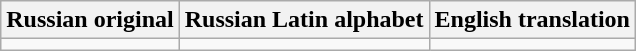<table class="wikitable">
<tr>
<th>Russian original</th>
<th>Russian Latin alphabet</th>
<th>English translation</th>
</tr>
<tr style="vertical-align:top; text-align:center; white-space:nowrap;">
<td></td>
<td></td>
<td></td>
</tr>
</table>
